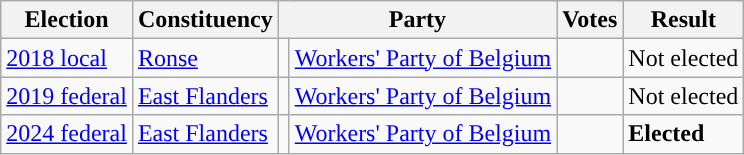<table class="wikitable" style="text-align:left;">
<tr>
<th scope=col>Election</th>
<th scope=col>Constituency</th>
<th scope=col colspan="2">Party</th>
<th scope=col>Votes</th>
<th scope=col>Result</th>
</tr>
<tr>
<td><a href='#'>2018 local</a></td>
<td><a href='#'>Ronse</a></td>
<td style="background:"></td>
<td><a href='#'>Workers' Party of Belgium</a></td>
<td align=right></td>
<td>Not elected</td>
</tr>
<tr>
<td><a href='#'>2019 federal</a></td>
<td><a href='#'>East Flanders</a></td>
<td style="background:"></td>
<td><a href='#'>Workers' Party of Belgium</a></td>
<td align=right></td>
<td>Not elected</td>
</tr>
<tr>
<td><a href='#'>2024 federal</a></td>
<td><a href='#'>East Flanders</a></td>
<td style="background:"></td>
<td><a href='#'>Workers' Party of Belgium</a></td>
<td align=right></td>
<td><strong>Elected</strong></td>
</tr>
</table>
